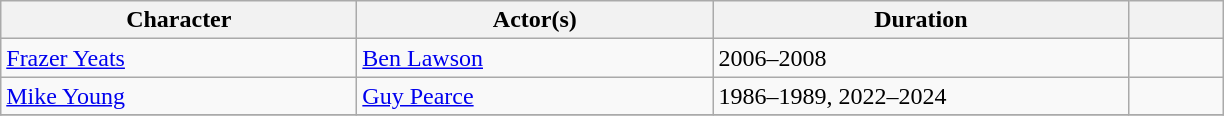<table class="wikitable">
<tr>
<th scope="col" width="230">Character</th>
<th scope="col" width="230">Actor(s)</th>
<th scope="col" width="270">Duration</th>
<th scope="col" width="55"></th>
</tr>
<tr>
<td><a href='#'>Frazer Yeats</a></td>
<td><a href='#'>Ben Lawson</a></td>
<td>2006–2008</td>
<td></td>
</tr>
<tr>
<td><a href='#'>Mike Young</a></td>
<td><a href='#'>Guy Pearce</a></td>
<td>1986–1989, 2022–2024</td>
<td></td>
</tr>
<tr>
</tr>
</table>
